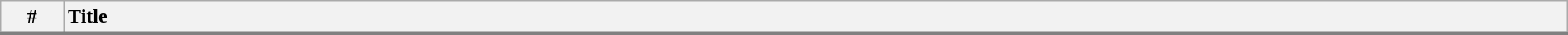<table class="wikitable plainrowheaders" style="width:100%;">
<tr style="border-bottom:3px solid gray;">
<th style="width:4%;">#</th>
<th style="text-align:left; width:96%;">Title<br>












































































</th>
</tr>
</table>
